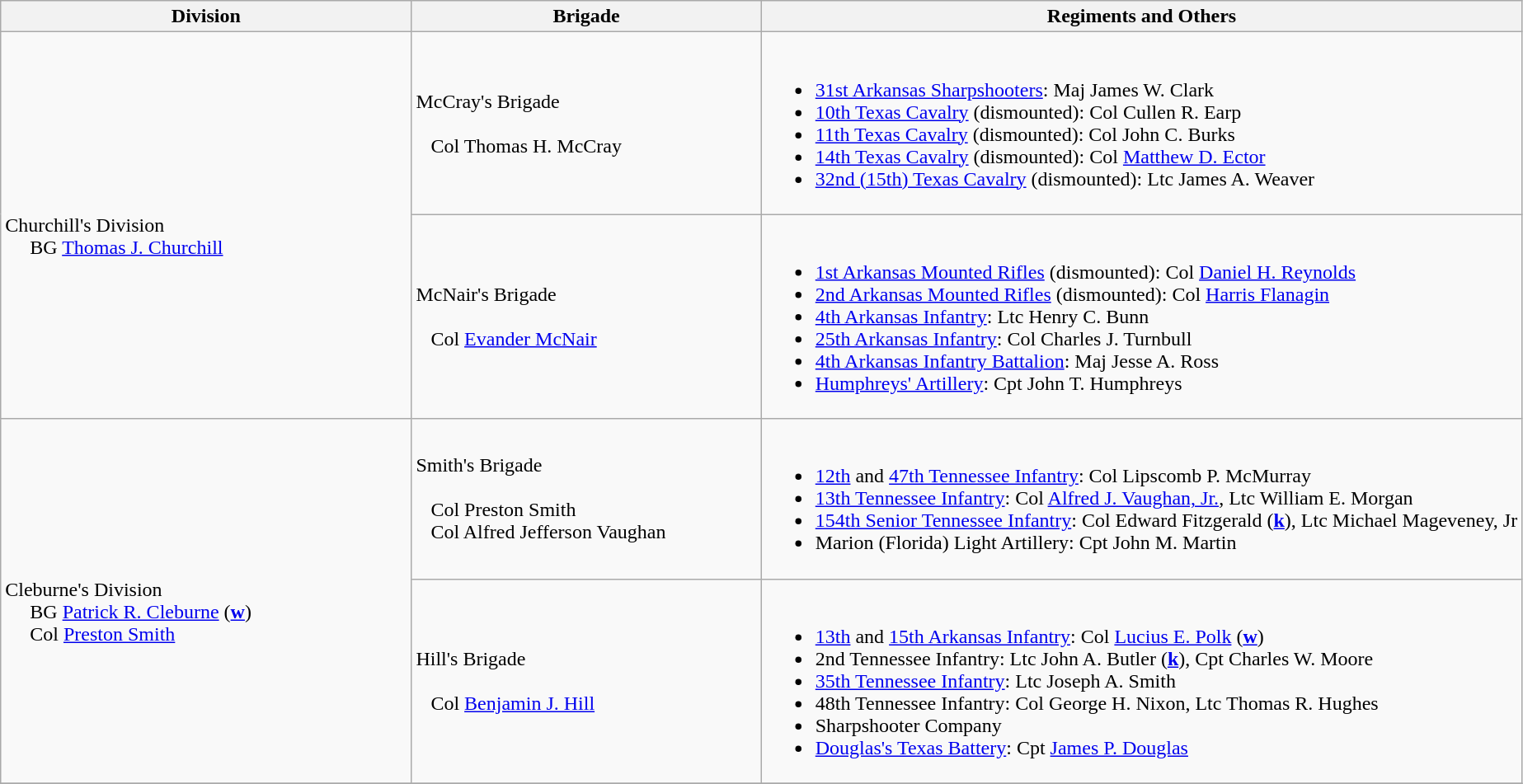<table class="wikitable">
<tr>
<th width=27%>Division</th>
<th width=23%>Brigade</th>
<th>Regiments and Others</th>
</tr>
<tr>
<td rowspan=2><br>Churchill's Division
<br>    
BG <a href='#'>Thomas J. Churchill</a><br></td>
<td>McCray's Brigade<br><br>  
Col Thomas H. McCray</td>
<td><br><ul><li><a href='#'>31st Arkansas Sharpshooters</a>: Maj James W. Clark</li><li><a href='#'>10th Texas Cavalry</a> (dismounted): Col Cullen R. Earp</li><li><a href='#'>11th Texas Cavalry</a> (dismounted): Col John C. Burks</li><li><a href='#'>14th Texas Cavalry</a> (dismounted): Col <a href='#'>Matthew D. Ector</a></li><li><a href='#'>32nd (15th) Texas Cavalry</a> (dismounted): Ltc James A. Weaver</li></ul></td>
</tr>
<tr>
<td>McNair's Brigade<br><br>  
Col <a href='#'>Evander McNair</a></td>
<td><br><ul><li><a href='#'>1st Arkansas Mounted Rifles</a> (dismounted): Col <a href='#'>Daniel H. Reynolds</a></li><li><a href='#'>2nd Arkansas Mounted Rifles</a> (dismounted): Col <a href='#'>Harris Flanagin</a></li><li><a href='#'>4th Arkansas Infantry</a>: Ltc Henry C. Bunn</li><li><a href='#'>25th Arkansas Infantry</a>: Col Charles J. Turnbull</li><li><a href='#'>4th Arkansas Infantry Battalion</a>: Maj Jesse A. Ross</li><li><a href='#'>Humphreys' Artillery</a>: Cpt John T. Humphreys</li></ul></td>
</tr>
<tr>
<td rowspan=2><br>Cleburne's Division
<br>    
BG <a href='#'>Patrick R. Cleburne</a> (<strong><a href='#'>w</a></strong>)<br>    
Col <a href='#'>Preston Smith</a></td>
<td>Smith's Brigade<br><br>  
Col Preston Smith<br>  
Col Alfred Jefferson Vaughan</td>
<td><br><ul><li><a href='#'>12th</a> and <a href='#'>47th Tennessee Infantry</a>: Col Lipscomb P. McMurray</li><li><a href='#'>13th Tennessee Infantry</a>: Col <a href='#'>Alfred J. Vaughan, Jr.</a>, Ltc William E. Morgan</li><li><a href='#'>154th Senior Tennessee Infantry</a>: Col Edward Fitzgerald (<strong><a href='#'>k</a></strong>), Ltc Michael Mageveney, Jr</li><li>Marion (Florida) Light Artillery: Cpt John M. Martin</li></ul></td>
</tr>
<tr>
<td>Hill's Brigade<br><br>  
Col <a href='#'>Benjamin J. Hill</a></td>
<td><br><ul><li><a href='#'>13th</a> and <a href='#'>15th Arkansas Infantry</a>: Col <a href='#'>Lucius E. Polk</a> (<strong><a href='#'>w</a></strong>)</li><li>2nd Tennessee Infantry: Ltc John A. Butler (<strong><a href='#'>k</a></strong>), Cpt Charles W. Moore</li><li><a href='#'>35th Tennessee Infantry</a>: Ltc Joseph A. Smith</li><li>48th Tennessee Infantry: Col George H. Nixon, Ltc Thomas R. Hughes</li><li>Sharpshooter Company</li><li><a href='#'>Douglas's Texas Battery</a>: Cpt <a href='#'>James P. Douglas</a></li></ul></td>
</tr>
<tr>
</tr>
</table>
